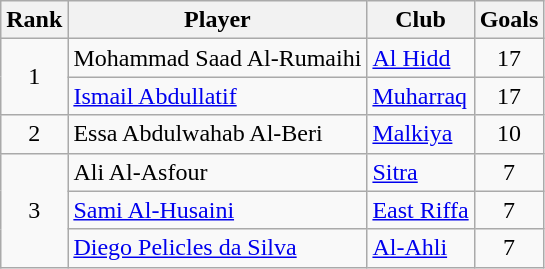<table class="wikitable" style="text-align:center">
<tr>
<th>Rank</th>
<th>Player</th>
<th>Club</th>
<th>Goals</th>
</tr>
<tr>
<td rowspan="2">1</td>
<td align="left"> Mohammad Saad Al-Rumaihi</td>
<td align="left"><a href='#'>Al Hidd</a></td>
<td>17</td>
</tr>
<tr>
<td align="left"> <a href='#'>Ismail Abdullatif</a></td>
<td align="left"><a href='#'>Muharraq</a></td>
<td>17</td>
</tr>
<tr>
<td>2</td>
<td align="left"> Essa Abdulwahab Al-Beri</td>
<td align="left"><a href='#'>Malkiya</a></td>
<td>10</td>
</tr>
<tr>
<td rowspan="3">3</td>
<td align="left"> Ali Al-Asfour</td>
<td align="left"><a href='#'>Sitra</a></td>
<td>7</td>
</tr>
<tr>
<td align="left"> <a href='#'>Sami Al-Husaini</a></td>
<td align="left"><a href='#'>East Riffa</a></td>
<td>7</td>
</tr>
<tr>
<td align="left"> <a href='#'>Diego Pelicles da Silva</a></td>
<td align="left"><a href='#'>Al-Ahli</a></td>
<td>7</td>
</tr>
</table>
